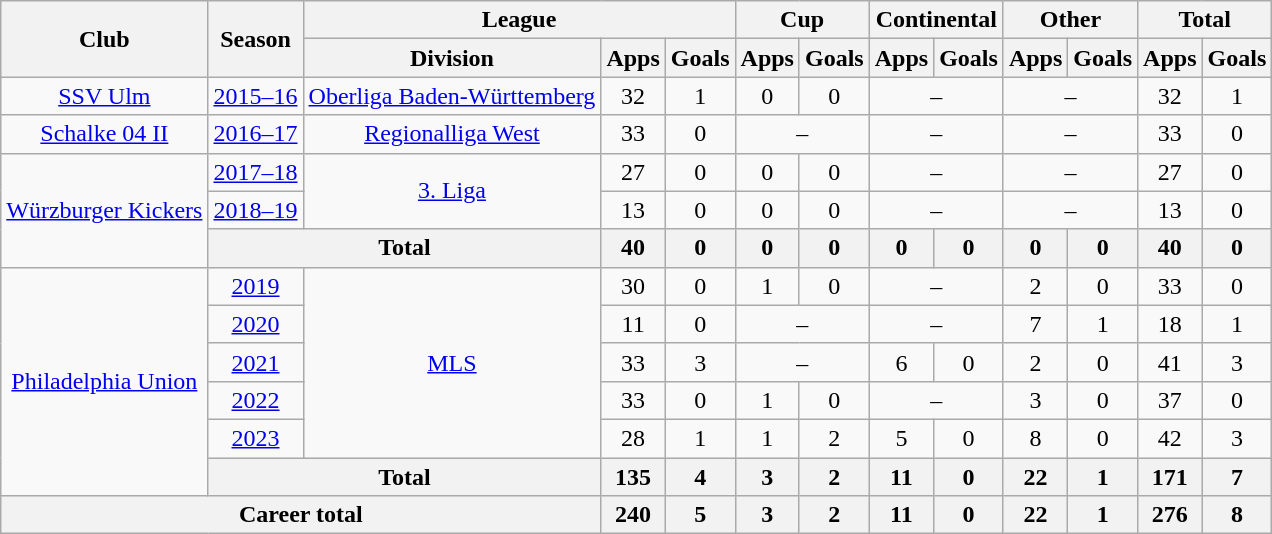<table class="wikitable" style="text-align:center">
<tr>
<th rowspan="2">Club</th>
<th rowspan="2">Season</th>
<th colspan="3">League</th>
<th colspan="2">Cup</th>
<th colspan="2">Continental</th>
<th colspan="2">Other</th>
<th colspan="2">Total</th>
</tr>
<tr>
<th>Division</th>
<th>Apps</th>
<th>Goals</th>
<th>Apps</th>
<th>Goals</th>
<th>Apps</th>
<th>Goals</th>
<th>Apps</th>
<th>Goals</th>
<th>Apps</th>
<th>Goals</th>
</tr>
<tr>
<td><a href='#'>SSV Ulm</a></td>
<td><a href='#'>2015–16</a></td>
<td><a href='#'>Oberliga Baden-Württemberg</a></td>
<td>32</td>
<td>1</td>
<td>0</td>
<td>0</td>
<td colspan="2">–</td>
<td colspan="2">–</td>
<td>32</td>
<td>1</td>
</tr>
<tr>
<td><a href='#'>Schalke 04 II</a></td>
<td><a href='#'>2016–17</a></td>
<td><a href='#'>Regionalliga West</a></td>
<td>33</td>
<td>0</td>
<td colspan="2">–</td>
<td colspan="2">–</td>
<td colspan="2">–</td>
<td>33</td>
<td>0</td>
</tr>
<tr>
<td rowspan="3"><a href='#'>Würzburger Kickers</a></td>
<td><a href='#'>2017–18</a></td>
<td rowspan="2"><a href='#'>3. Liga</a></td>
<td>27</td>
<td>0</td>
<td>0</td>
<td>0</td>
<td colspan="2">–</td>
<td colspan="2">–</td>
<td>27</td>
<td>0</td>
</tr>
<tr>
<td><a href='#'>2018–19</a></td>
<td>13</td>
<td>0</td>
<td>0</td>
<td>0</td>
<td colspan="2">–</td>
<td colspan="2">–</td>
<td>13</td>
<td>0</td>
</tr>
<tr>
<th colspan="2">Total</th>
<th>40</th>
<th>0</th>
<th>0</th>
<th>0</th>
<th>0</th>
<th>0</th>
<th>0</th>
<th>0</th>
<th>40</th>
<th>0</th>
</tr>
<tr>
<td rowspan="6"><a href='#'>Philadelphia Union</a></td>
<td><a href='#'>2019</a></td>
<td rowspan="5"><a href='#'>MLS</a></td>
<td>30</td>
<td>0</td>
<td>1</td>
<td>0</td>
<td colspan="2">–</td>
<td>2</td>
<td>0</td>
<td>33</td>
<td>0</td>
</tr>
<tr>
<td><a href='#'>2020</a></td>
<td>11</td>
<td>0</td>
<td colspan="2">–</td>
<td colspan="2">–</td>
<td>7</td>
<td>1</td>
<td>18</td>
<td>1</td>
</tr>
<tr>
<td><a href='#'>2021</a></td>
<td>33</td>
<td>3</td>
<td colspan="2">–</td>
<td>6</td>
<td>0</td>
<td>2</td>
<td>0</td>
<td>41</td>
<td>3</td>
</tr>
<tr>
<td><a href='#'>2022</a></td>
<td>33</td>
<td>0</td>
<td>1</td>
<td>0</td>
<td colspan="2">–</td>
<td>3</td>
<td>0</td>
<td>37</td>
<td>0</td>
</tr>
<tr>
<td><a href='#'>2023</a></td>
<td>28</td>
<td>1</td>
<td>1</td>
<td>2</td>
<td>5</td>
<td>0</td>
<td>8</td>
<td>0</td>
<td>42</td>
<td>3</td>
</tr>
<tr>
<th colspan="2">Total</th>
<th>135</th>
<th>4</th>
<th>3</th>
<th>2</th>
<th>11</th>
<th>0</th>
<th>22</th>
<th>1</th>
<th>171</th>
<th>7</th>
</tr>
<tr>
<th colspan="3">Career total</th>
<th>240</th>
<th>5</th>
<th>3</th>
<th>2</th>
<th>11</th>
<th>0</th>
<th>22</th>
<th>1</th>
<th>276</th>
<th>8</th>
</tr>
</table>
